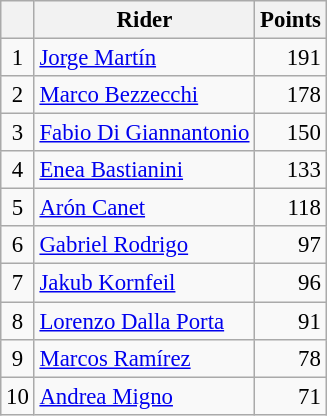<table class="wikitable" style="font-size: 95%;">
<tr>
<th></th>
<th>Rider</th>
<th>Points</th>
</tr>
<tr>
<td align=center>1</td>
<td> <a href='#'>Jorge Martín</a></td>
<td align=right>191</td>
</tr>
<tr>
<td align=center>2</td>
<td> <a href='#'>Marco Bezzecchi</a></td>
<td align=right>178</td>
</tr>
<tr>
<td align=center>3</td>
<td> <a href='#'>Fabio Di Giannantonio</a></td>
<td align=right>150</td>
</tr>
<tr>
<td align=center>4</td>
<td> <a href='#'>Enea Bastianini</a></td>
<td align=right>133</td>
</tr>
<tr>
<td align=center>5</td>
<td> <a href='#'>Arón Canet</a></td>
<td align=right>118</td>
</tr>
<tr>
<td align=center>6</td>
<td> <a href='#'>Gabriel Rodrigo</a></td>
<td align=right>97</td>
</tr>
<tr>
<td align=center>7</td>
<td> <a href='#'>Jakub Kornfeil</a></td>
<td align=right>96</td>
</tr>
<tr>
<td align=center>8</td>
<td> <a href='#'>Lorenzo Dalla Porta</a></td>
<td align=right>91</td>
</tr>
<tr>
<td align=center>9</td>
<td> <a href='#'>Marcos Ramírez</a></td>
<td align=right>78</td>
</tr>
<tr>
<td align=center>10</td>
<td> <a href='#'>Andrea Migno</a></td>
<td align=right>71</td>
</tr>
</table>
